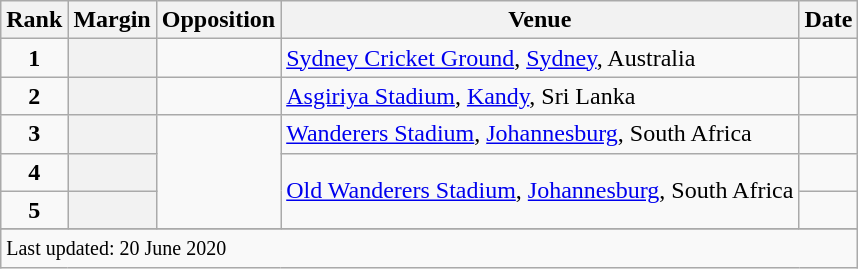<table class="wikitable plainrowheaders sortable">
<tr>
<th scope=col>Rank</th>
<th scope=col>Margin</th>
<th scope=col>Opposition</th>
<th scope=col>Venue</th>
<th scope=col>Date</th>
</tr>
<tr>
<td align=center><strong>1</strong></td>
<th scope=row style=text-align:center;></th>
<td></td>
<td><a href='#'>Sydney Cricket Ground</a>, <a href='#'>Sydney</a>, Australia</td>
<td></td>
</tr>
<tr>
<td align=center><strong>2</strong></td>
<th scope=row style=text-align:center;></th>
<td></td>
<td><a href='#'>Asgiriya Stadium</a>, <a href='#'>Kandy</a>, Sri Lanka</td>
<td></td>
</tr>
<tr>
<td align=center><strong>3</strong></td>
<th scope=row style=text-align:center;></th>
<td rowspan=3></td>
<td><a href='#'>Wanderers Stadium</a>, <a href='#'>Johannesburg</a>, South Africa</td>
<td></td>
</tr>
<tr>
<td align=center><strong>4</strong></td>
<th scope=row style=text-align:center;></th>
<td rowspan=2><a href='#'>Old Wanderers Stadium</a>, <a href='#'>Johannesburg</a>, South Africa</td>
<td></td>
</tr>
<tr>
<td align=center><strong>5</strong></td>
<th scope=row style=text-align:center;></th>
<td></td>
</tr>
<tr>
</tr>
<tr class=sortbottom>
<td colspan=5><small>Last updated: 20 June 2020</small></td>
</tr>
</table>
